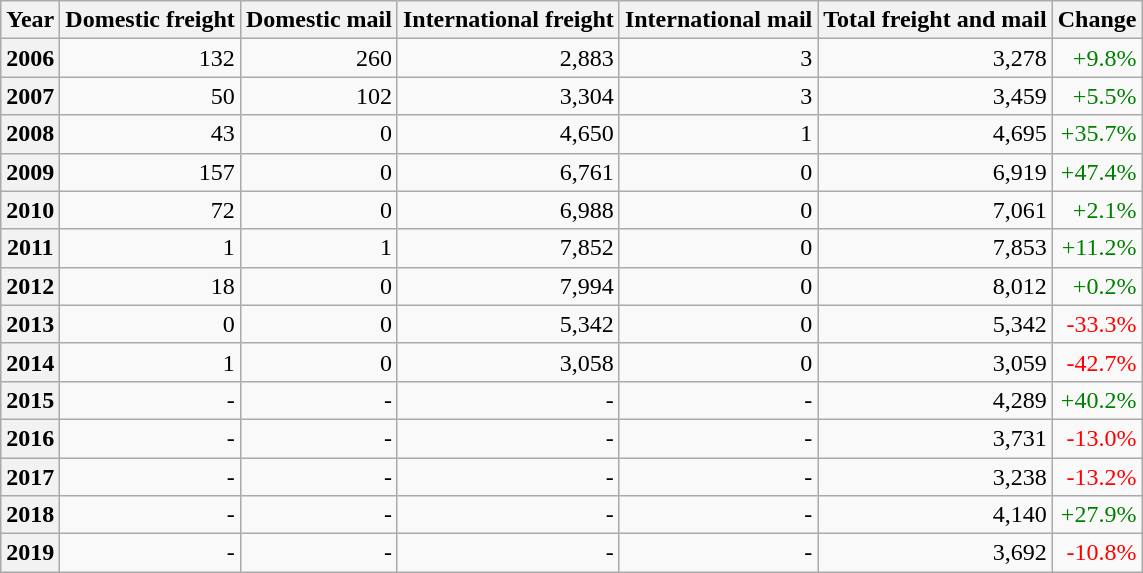<table class="wikitable sortable" style="text-align: right;">
<tr>
<th>Year</th>
<th>Domestic freight</th>
<th>Domestic mail</th>
<th>International freight</th>
<th>International mail</th>
<th>Total freight and mail</th>
<th>Change</th>
</tr>
<tr>
<th>2006</th>
<td>132</td>
<td>260</td>
<td>2,883</td>
<td>3</td>
<td>3,278</td>
<td style="color:green">+9.8% </td>
</tr>
<tr>
<th>2007</th>
<td>50</td>
<td>102</td>
<td>3,304</td>
<td>3</td>
<td>3,459</td>
<td style="color:green">+5.5% </td>
</tr>
<tr>
<th>2008</th>
<td>43</td>
<td>0</td>
<td>4,650</td>
<td>1</td>
<td>4,695</td>
<td style="color:green">+35.7% </td>
</tr>
<tr>
<th>2009</th>
<td>157</td>
<td>0</td>
<td>6,761</td>
<td>0</td>
<td>6,919</td>
<td style="color:green">+47.4% </td>
</tr>
<tr>
<th>2010</th>
<td>72</td>
<td>0</td>
<td>6,988</td>
<td>0</td>
<td>7,061</td>
<td style="color:green">+2.1% </td>
</tr>
<tr>
<th>2011</th>
<td>1</td>
<td>1</td>
<td>7,852</td>
<td>0</td>
<td>7,853</td>
<td style="color:green">+11.2% </td>
</tr>
<tr>
<th>2012</th>
<td>18</td>
<td>0</td>
<td>7,994</td>
<td>0</td>
<td>8,012</td>
<td style="color:green">+0.2% </td>
</tr>
<tr>
<th>2013</th>
<td>0</td>
<td>0</td>
<td>5,342</td>
<td>0</td>
<td>5,342</td>
<td style="color:red">-33.3% </td>
</tr>
<tr>
<th>2014</th>
<td>1</td>
<td>0</td>
<td>3,058</td>
<td>0</td>
<td>3,059</td>
<td style="color:red">-42.7% </td>
</tr>
<tr>
<th>2015</th>
<td>-</td>
<td>-</td>
<td>-</td>
<td>-</td>
<td>4,289</td>
<td style="color:green">+40.2% </td>
</tr>
<tr>
<th>2016</th>
<td>-</td>
<td>-</td>
<td>-</td>
<td>-</td>
<td>3,731</td>
<td style="color:red">-13.0% </td>
</tr>
<tr>
<th>2017</th>
<td>-</td>
<td>-</td>
<td>-</td>
<td>-</td>
<td>3,238</td>
<td style="color:red">-13.2% </td>
</tr>
<tr>
<th>2018</th>
<td>-</td>
<td>-</td>
<td>-</td>
<td>-</td>
<td>4,140</td>
<td style="color:green">+27.9% </td>
</tr>
<tr>
<th>2019</th>
<td>-</td>
<td>-</td>
<td>-</td>
<td>-</td>
<td>3,692</td>
<td style="color:red">-10.8% </td>
</tr>
</table>
